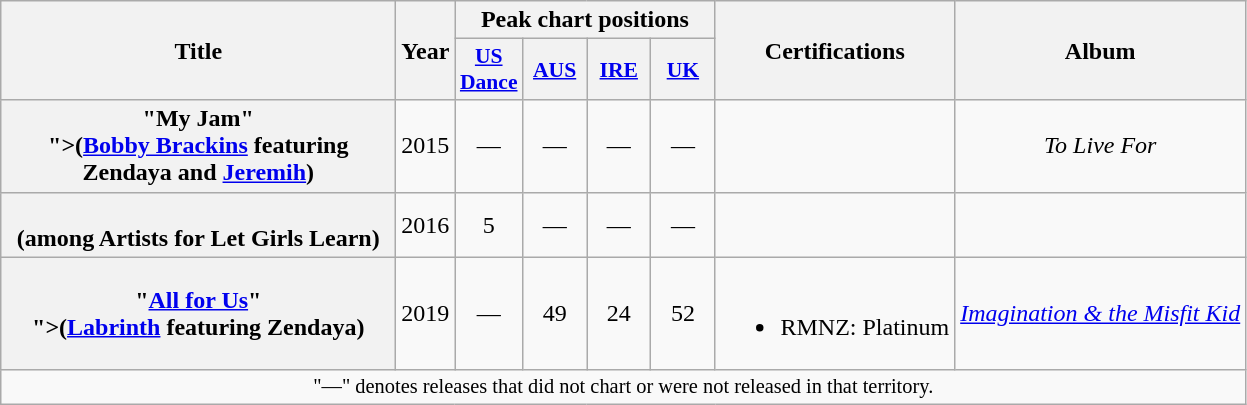<table class="wikitable plainrowheaders" style="text-align:center;">
<tr>
<th scope="col" rowspan="2" style="width:16em;">Title</th>
<th scope="col" rowspan="2">Year</th>
<th scope="col" colspan="4">Peak chart positions</th>
<th scope="col" rowspan="2">Certifications</th>
<th scope="col" rowspan="2">Album</th>
</tr>
<tr>
<th scope="col" style="width:2.5em;font-size:90%;"><a href='#'>US<br>Dance</a><br></th>
<th scope="col" style="width:2.5em;font-size:90%;"><a href='#'>AUS</a><br></th>
<th scope="col" style="width:2.5em;font-size:90%;"><a href='#'>IRE</a><br></th>
<th scope="col" style="width:2.5em;font-size:90%;"><a href='#'>UK</a><br></th>
</tr>
<tr>
<th scope="row">"My Jam"<br><span>">(<a href='#'>Bobby Brackins</a> featuring Zendaya and <a href='#'>Jeremih</a>)</span></th>
<td>2015</td>
<td>—</td>
<td>—</td>
<td>—</td>
<td>—</td>
<td></td>
<td><em>To Live For</em></td>
</tr>
<tr>
<th scope="row"><br><span>(among Artists for Let Girls Learn)</span></th>
<td>2016</td>
<td>5</td>
<td>—</td>
<td>—</td>
<td>—</td>
<td></td>
<td></td>
</tr>
<tr>
<th scope="row">"<a href='#'>All for Us</a>"<br><span>">(<a href='#'>Labrinth</a> featuring Zendaya)</span></th>
<td>2019</td>
<td>—</td>
<td>49</td>
<td>24</td>
<td>52</td>
<td><br><ul><li>RMNZ: Platinum</li></ul></td>
<td><em><a href='#'>Imagination & the Misfit Kid</a></em></td>
</tr>
<tr>
<td colspan="14" style="font-size:85%">"—" denotes releases that did not chart or were not released in that territory.</td>
</tr>
</table>
